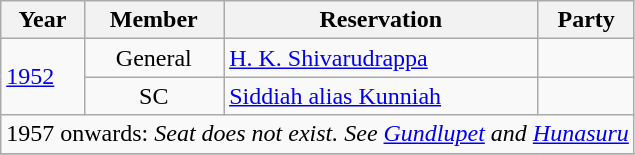<table class="wikitable">
<tr>
<th>Year</th>
<th>Member</th>
<th>Reservation</th>
<th colspan="2">Party</th>
</tr>
<tr>
<td rowspan="2"><a href='#'>1952</a></td>
<td align="center">General</td>
<td><a href='#'>H. K. Shivarudrappa</a></td>
<td></td>
</tr>
<tr>
<td align="center">SC</td>
<td><a href='#'>Siddiah alias Kunniah</a></td>
</tr>
<tr>
<td colspan="6" align="center">1957 onwards: <em>Seat does not exist. See <a href='#'>Gundlupet</a> and <a href='#'>Hunasuru</a></em></td>
</tr>
<tr>
</tr>
</table>
